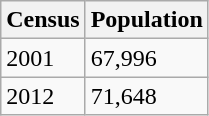<table class="wikitable sortable">
<tr>
<th>Census</th>
<th>Population</th>
</tr>
<tr>
<td>2001</td>
<td>67,996</td>
</tr>
<tr>
<td>2012</td>
<td>71,648</td>
</tr>
</table>
